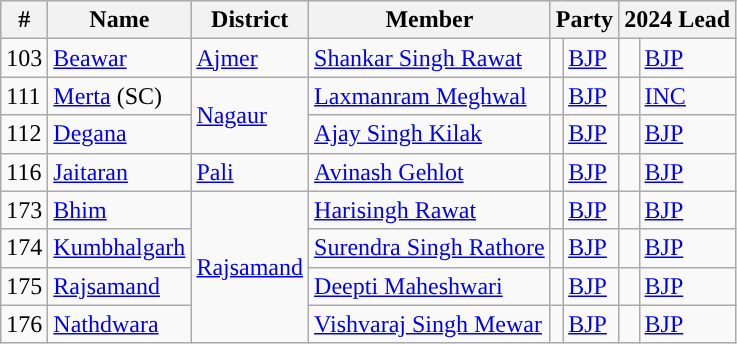<table class="wikitable">
<tr>
<th>#</th>
<th>Name</th>
<th>District</th>
<th>Member</th>
<th colspan="2">Party</th>
<th colspan="2">2024 Lead</th>
</tr>
<tr>
<td>103</td>
<td><a href='#'>Beawar</a></td>
<td><a href='#'>Ajmer</a></td>
<td><a href='#'>Shankar Singh Rawat</a></td>
<td style="background-color: "></td>
<td><a href='#'>BJP</a></td>
<td style="background-color: "></td>
<td><a href='#'>BJP</a></td>
</tr>
<tr>
<td>111</td>
<td><a href='#'>Merta</a> (SC)</td>
<td rowspan="2"><a href='#'>Nagaur</a></td>
<td><a href='#'>Laxmanram Meghwal</a></td>
<td style="background-color: "></td>
<td><a href='#'>BJP</a></td>
<td style="background-color: "></td>
<td><a href='#'>INC</a></td>
</tr>
<tr>
<td>112</td>
<td><a href='#'>Degana</a></td>
<td><a href='#'>Ajay Singh Kilak</a></td>
<td style="background-color: "></td>
<td><a href='#'>BJP</a></td>
<td style="background-color: "></td>
<td><a href='#'>BJP</a></td>
</tr>
<tr>
<td>116</td>
<td><a href='#'>Jaitaran</a></td>
<td><a href='#'>Pali</a></td>
<td><a href='#'>Avinash Gehlot</a></td>
<td style="background-color: "></td>
<td><a href='#'>BJP</a></td>
<td style="background-color: "></td>
<td><a href='#'>BJP</a></td>
</tr>
<tr>
<td>173</td>
<td><a href='#'>Bhim</a></td>
<td rowspan="4"><a href='#'>Rajsamand</a></td>
<td><a href='#'>Harisingh Rawat</a></td>
<td style="background-color: "></td>
<td><a href='#'>BJP</a></td>
<td style="background-color: "></td>
<td><a href='#'>BJP</a></td>
</tr>
<tr>
<td>174</td>
<td><a href='#'>Kumbhalgarh</a></td>
<td><a href='#'>Surendra Singh Rathore</a></td>
<td style="background-color: "></td>
<td><a href='#'>BJP</a></td>
<td style="background-color: "></td>
<td><a href='#'>BJP</a></td>
</tr>
<tr>
<td>175</td>
<td><a href='#'>Rajsamand</a></td>
<td><a href='#'>Deepti Maheshwari</a></td>
<td style="background-color: "></td>
<td><a href='#'>BJP</a></td>
<td style="background-color: "></td>
<td><a href='#'>BJP</a></td>
</tr>
<tr>
<td>176</td>
<td><a href='#'>Nathdwara</a></td>
<td><a href='#'>Vishvaraj Singh Mewar</a></td>
<td style="background-color: "></td>
<td><a href='#'>BJP</a></td>
<td style="background-color: "></td>
<td><a href='#'>BJP</a></td>
</tr>
</table>
